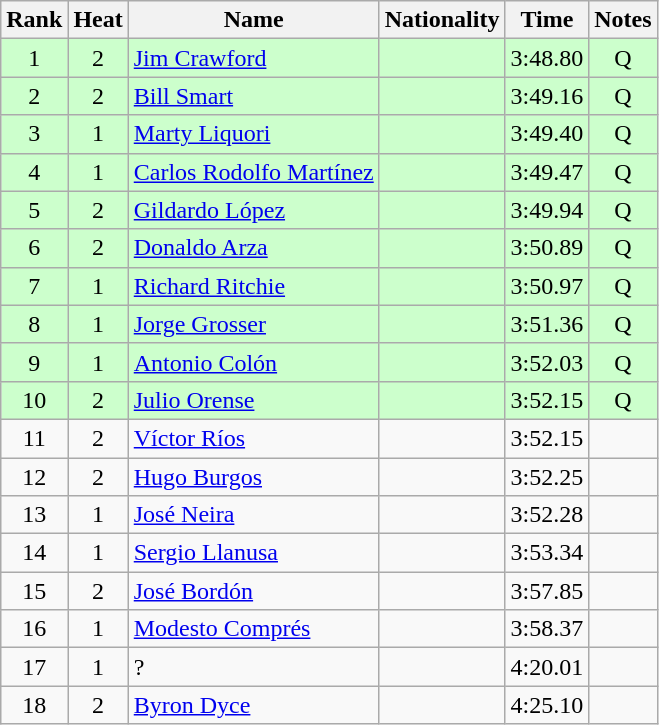<table class="wikitable sortable" style="text-align:center">
<tr>
<th>Rank</th>
<th>Heat</th>
<th>Name</th>
<th>Nationality</th>
<th>Time</th>
<th>Notes</th>
</tr>
<tr bgcolor=ccffcc>
<td>1</td>
<td>2</td>
<td align=left><a href='#'>Jim Crawford</a></td>
<td align=left></td>
<td>3:48.80</td>
<td>Q</td>
</tr>
<tr bgcolor=ccffcc>
<td>2</td>
<td>2</td>
<td align=left><a href='#'>Bill Smart</a></td>
<td align=left></td>
<td>3:49.16</td>
<td>Q</td>
</tr>
<tr bgcolor=ccffcc>
<td>3</td>
<td>1</td>
<td align=left><a href='#'>Marty Liquori</a></td>
<td align=left></td>
<td>3:49.40</td>
<td>Q</td>
</tr>
<tr bgcolor=ccffcc>
<td>4</td>
<td>1</td>
<td align=left><a href='#'>Carlos Rodolfo Martínez</a></td>
<td align=left></td>
<td>3:49.47</td>
<td>Q</td>
</tr>
<tr bgcolor=ccffcc>
<td>5</td>
<td>2</td>
<td align=left><a href='#'>Gildardo López</a></td>
<td align=left></td>
<td>3:49.94</td>
<td>Q</td>
</tr>
<tr bgcolor=ccffcc>
<td>6</td>
<td>2</td>
<td align=left><a href='#'>Donaldo Arza</a></td>
<td align=left></td>
<td>3:50.89</td>
<td>Q</td>
</tr>
<tr bgcolor=ccffcc>
<td>7</td>
<td>1</td>
<td align=left><a href='#'>Richard Ritchie</a></td>
<td align=left></td>
<td>3:50.97</td>
<td>Q</td>
</tr>
<tr bgcolor=ccffcc>
<td>8</td>
<td>1</td>
<td align=left><a href='#'>Jorge Grosser</a></td>
<td align=left></td>
<td>3:51.36</td>
<td>Q</td>
</tr>
<tr bgcolor=ccffcc>
<td>9</td>
<td>1</td>
<td align=left><a href='#'>Antonio Colón</a></td>
<td align=left></td>
<td>3:52.03</td>
<td>Q</td>
</tr>
<tr bgcolor=ccffcc>
<td>10</td>
<td>2</td>
<td align=left><a href='#'>Julio Orense</a></td>
<td align=left></td>
<td>3:52.15</td>
<td>Q</td>
</tr>
<tr>
<td>11</td>
<td>2</td>
<td align=left><a href='#'>Víctor Ríos</a></td>
<td align=left></td>
<td>3:52.15</td>
<td></td>
</tr>
<tr>
<td>12</td>
<td>2</td>
<td align=left><a href='#'>Hugo Burgos</a></td>
<td align=left></td>
<td>3:52.25</td>
<td></td>
</tr>
<tr>
<td>13</td>
<td>1</td>
<td align=left><a href='#'>José Neira</a></td>
<td align=left></td>
<td>3:52.28</td>
<td></td>
</tr>
<tr>
<td>14</td>
<td>1</td>
<td align=left><a href='#'>Sergio Llanusa</a></td>
<td align=left></td>
<td>3:53.34</td>
<td></td>
</tr>
<tr>
<td>15</td>
<td>2</td>
<td align=left><a href='#'>José Bordón</a></td>
<td align=left></td>
<td>3:57.85</td>
<td></td>
</tr>
<tr>
<td>16</td>
<td>1</td>
<td align=left><a href='#'>Modesto Comprés</a></td>
<td align=left></td>
<td>3:58.37</td>
<td></td>
</tr>
<tr>
<td>17</td>
<td>1</td>
<td align=left>?</td>
<td align=left></td>
<td>4:20.01</td>
<td></td>
</tr>
<tr>
<td>18</td>
<td>2</td>
<td align=left><a href='#'>Byron Dyce</a></td>
<td align=left></td>
<td>4:25.10</td>
<td></td>
</tr>
</table>
